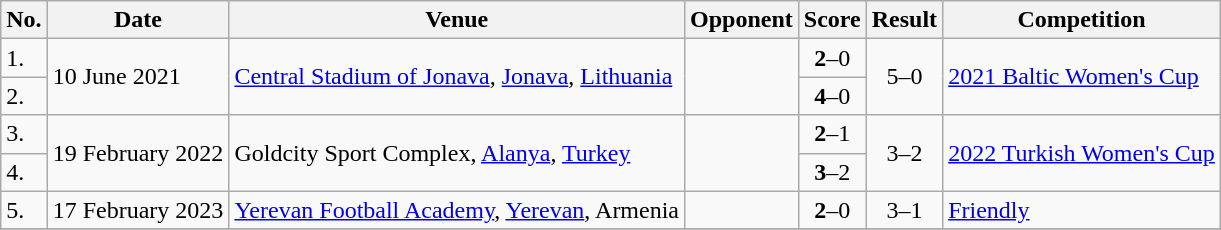<table class="wikitable">
<tr>
<th>No.</th>
<th>Date</th>
<th>Venue</th>
<th>Opponent</th>
<th>Score</th>
<th>Result</th>
<th>Competition</th>
</tr>
<tr>
<td>1.</td>
<td rowspan=2>10 June 2021</td>
<td rowspan=2><a href='#'>Central Stadium of Jonava</a>, <a href='#'>Jonava</a>, <a href='#'>Lithuania</a></td>
<td rowspan=2></td>
<td align=center><strong>2</strong>–0</td>
<td rowspan=2 align=center>5–0</td>
<td rowspan=2><a href='#'>2021 Baltic Women's Cup</a></td>
</tr>
<tr>
<td>2.</td>
<td align=center><strong>4</strong>–0</td>
</tr>
<tr>
<td>3.</td>
<td rowspan=2>19 February 2022</td>
<td rowspan=2>Goldcity Sport Complex, <a href='#'>Alanya</a>, <a href='#'>Turkey</a></td>
<td rowspan=2></td>
<td align=center><strong>2</strong>–1</td>
<td rowspan=2 align=center>3–2</td>
<td rowspan=2><a href='#'>2022 Turkish Women's Cup</a></td>
</tr>
<tr>
<td>4.</td>
<td align=center><strong>3</strong>–2</td>
</tr>
<tr>
<td>5.</td>
<td>17 February 2023</td>
<td><a href='#'>Yerevan Football Academy</a>, <a href='#'>Yerevan</a>, Armenia</td>
<td></td>
<td align=center><strong>2</strong>–0</td>
<td align=center>3–1</td>
<td><a href='#'>Friendly</a></td>
</tr>
<tr>
</tr>
</table>
